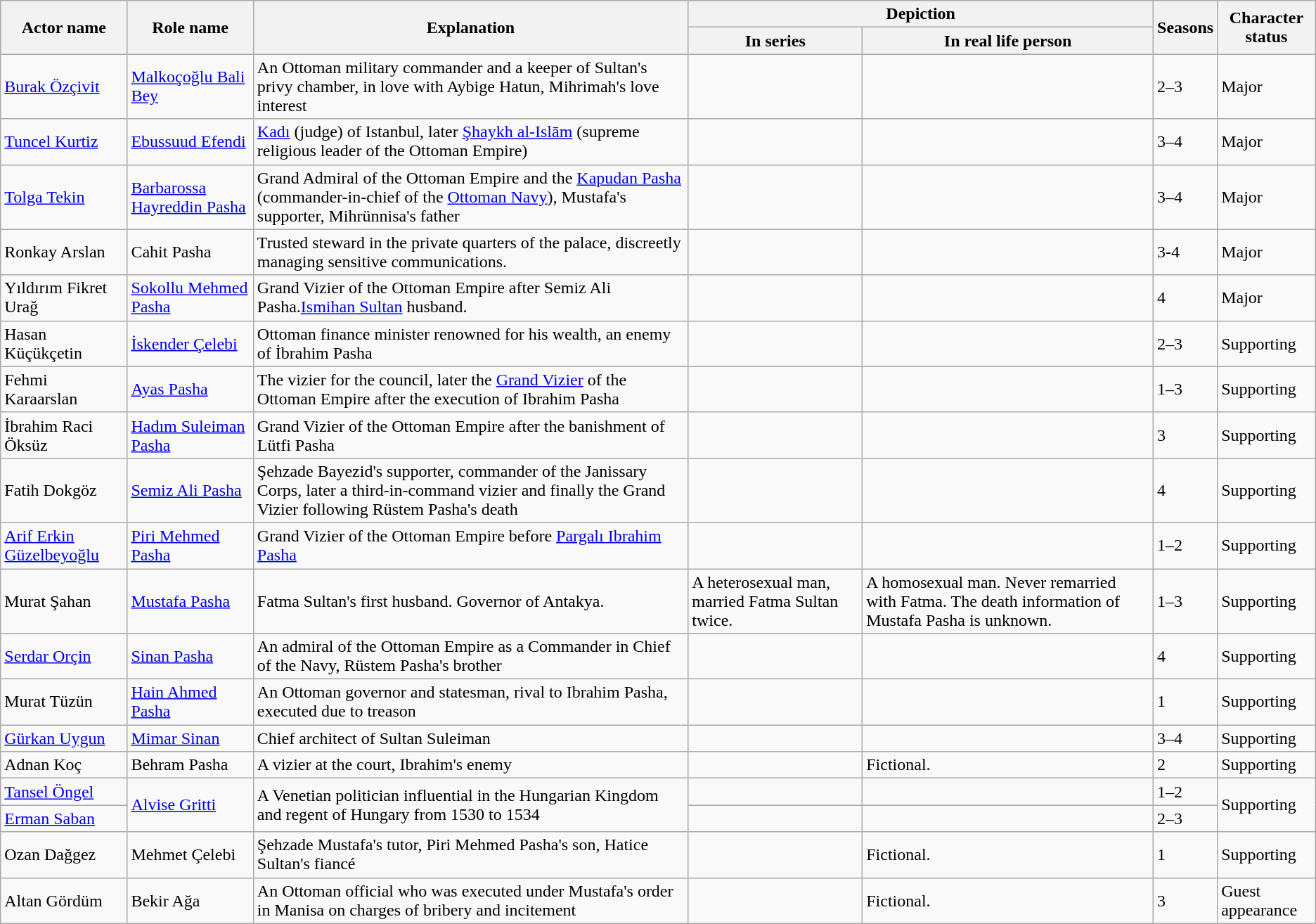<table class="wikitable">
<tr>
<th rowspan="2">Actor name</th>
<th rowspan="2">Role name</th>
<th rowspan="2">Explanation</th>
<th colspan="2">Depiction</th>
<th rowspan="2">Seasons</th>
<th rowspan="2">Character status</th>
</tr>
<tr>
<th>In series</th>
<th>In real life person</th>
</tr>
<tr>
<td><a href='#'>Burak Özçivit</a></td>
<td><a href='#'>Malkoçoğlu Bali Bey</a></td>
<td>An Ottoman military commander and a keeper of Sultan's privy chamber, in love with Aybige Hatun, Mihrimah's love interest</td>
<td></td>
<td></td>
<td>2–3</td>
<td>Major</td>
</tr>
<tr>
<td><a href='#'>Tuncel Kurtiz</a></td>
<td><a href='#'>Ebussuud Efendi</a></td>
<td><a href='#'>Kadı</a> (judge) of Istanbul, later <a href='#'>Şhaykh al-Islām</a> (supreme religious leader of the Ottoman Empire)</td>
<td></td>
<td></td>
<td>3–4</td>
<td>Major</td>
</tr>
<tr>
<td><a href='#'>Tolga Tekin</a></td>
<td><a href='#'>Barbarossa Hayreddin Pasha</a></td>
<td>Grand Admiral of the Ottoman Empire and the <a href='#'>Kapudan Pasha</a> (commander-in-chief of the <a href='#'>Ottoman Navy</a>), Mustafa's supporter, Mihrünnisa's father</td>
<td></td>
<td></td>
<td>3–4</td>
<td>Major</td>
</tr>
<tr>
<td>Ronkay Arslan</td>
<td>Cahit Pasha</td>
<td>Trusted steward in the private quarters of the palace, discreetly managing sensitive communications.</td>
<td></td>
<td></td>
<td>3-4</td>
<td>Major</td>
</tr>
<tr>
<td>Yıldırım Fikret Urağ</td>
<td><a href='#'>Sokollu Mehmed Pasha</a></td>
<td>Grand Vizier of the Ottoman Empire after Semiz Ali Pasha.<a href='#'>Ismihan Sultan</a> husband.</td>
<td></td>
<td></td>
<td>4</td>
<td>Major</td>
</tr>
<tr>
<td>Hasan Küçükçetin</td>
<td><a href='#'>İskender Çelebi</a></td>
<td>Ottoman finance minister renowned for his wealth, an enemy of İbrahim Pasha</td>
<td></td>
<td></td>
<td>2–3</td>
<td>Supporting</td>
</tr>
<tr>
<td>Fehmi Karaarslan</td>
<td><a href='#'>Ayas Pasha</a></td>
<td>The vizier for the council, later the <a href='#'>Grand Vizier</a> of the Ottoman Empire after the execution of Ibrahim Pasha</td>
<td></td>
<td></td>
<td>1–3</td>
<td>Supporting</td>
</tr>
<tr>
<td>İbrahim Raci Öksüz</td>
<td><a href='#'>Hadım Suleiman Pasha</a></td>
<td>Grand Vizier of the Ottoman Empire after the banishment of Lütfi Pasha</td>
<td></td>
<td></td>
<td>3</td>
<td>Supporting</td>
</tr>
<tr>
<td>Fatih Dokgöz</td>
<td><a href='#'>Semiz Ali Pasha</a></td>
<td>Şehzade Bayezid's supporter, commander of the Janissary Corps, later a third-in-command vizier and finally the Grand Vizier following Rüstem Pasha's death</td>
<td></td>
<td></td>
<td>4</td>
<td>Supporting</td>
</tr>
<tr>
<td><a href='#'>Arif Erkin Güzelbeyoğlu</a></td>
<td><a href='#'>Piri Mehmed Pasha</a></td>
<td>Grand Vizier of the Ottoman Empire before <a href='#'>Pargalı Ibrahim Pasha</a></td>
<td></td>
<td></td>
<td>1–2</td>
<td>Supporting</td>
</tr>
<tr>
<td>Murat Şahan</td>
<td><a href='#'>Mustafa Pasha</a></td>
<td>Fatma Sultan's first husband. Governor of Antakya.</td>
<td>A heterosexual man, married Fatma Sultan twice.</td>
<td>A homosexual man. Never remarried with Fatma. The death information of Mustafa Pasha is unknown.</td>
<td>1–3</td>
<td>Supporting</td>
</tr>
<tr>
<td><a href='#'>Serdar Orçin</a></td>
<td><a href='#'>Sinan Pasha</a></td>
<td>An admiral of the Ottoman Empire as a Commander in Chief of the Navy, Rüstem Pasha's brother</td>
<td></td>
<td></td>
<td>4</td>
<td>Supporting</td>
</tr>
<tr>
<td>Murat Tüzün</td>
<td><a href='#'>Hain Ahmed Pasha</a></td>
<td>An Ottoman governor and statesman, rival to Ibrahim Pasha, executed due to treason</td>
<td></td>
<td></td>
<td>1</td>
<td>Supporting</td>
</tr>
<tr>
<td><a href='#'>Gürkan Uygun</a></td>
<td><a href='#'>Mimar Sinan</a></td>
<td>Chief architect of Sultan Suleiman</td>
<td></td>
<td></td>
<td>3–4</td>
<td>Supporting</td>
</tr>
<tr>
<td>Adnan Koç</td>
<td>Behram Pasha</td>
<td>A vizier at the court, Ibrahim's enemy</td>
<td></td>
<td>Fictional.</td>
<td>2</td>
<td>Supporting</td>
</tr>
<tr>
<td><a href='#'>Tansel Öngel</a></td>
<td rowspan="2"><a href='#'>Alvise Gritti</a></td>
<td rowspan="2">A Venetian politician influential in the Hungarian Kingdom and regent of Hungary from 1530 to 1534</td>
<td></td>
<td></td>
<td>1–2</td>
<td rowspan="2">Supporting</td>
</tr>
<tr>
<td><a href='#'>Erman Saban</a></td>
<td></td>
<td></td>
<td>2–3</td>
</tr>
<tr>
<td>Ozan Dağgez</td>
<td>Mehmet Çelebi</td>
<td>Şehzade Mustafa's tutor, Piri Mehmed Pasha's son, Hatice Sultan's fiancé</td>
<td></td>
<td>Fictional.</td>
<td>1</td>
<td>Supporting</td>
</tr>
<tr>
<td>Altan Gördüm</td>
<td>Bekir Ağa</td>
<td>An Ottoman official who was executed under Mustafa's order in Manisa on charges of bribery and incitement</td>
<td></td>
<td>Fictional.</td>
<td>3</td>
<td>Guest appearance</td>
</tr>
</table>
